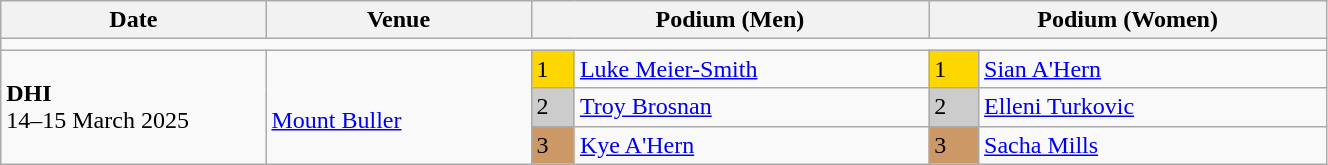<table class="wikitable" width=70%>
<tr>
<th>Date</th>
<th width=20%>Venue</th>
<th colspan=2 width=30%>Podium (Men)</th>
<th colspan=2 width=30%>Podium (Women)</th>
</tr>
<tr>
<td colspan=6></td>
</tr>
<tr>
<td rowspan=3><strong>DHI</strong> <br> 14–15 March 2025</td>
<td rowspan=3><br><a href='#'>Mount Buller</a></td>
<td bgcolor=FFD700>1</td>
<td><a href='#'>Luke Meier-Smith</a></td>
<td bgcolor=FFD700>1</td>
<td><a href='#'>Sian A'Hern</a></td>
</tr>
<tr>
<td bgcolor=CCCCCC>2</td>
<td><a href='#'>Troy Brosnan</a></td>
<td bgcolor=CCCCCC>2</td>
<td><a href='#'>Elleni Turkovic</a></td>
</tr>
<tr>
<td bgcolor=CC9966>3</td>
<td><a href='#'>Kye A'Hern</a></td>
<td bgcolor=CC9966>3</td>
<td><a href='#'>Sacha Mills</a></td>
</tr>
</table>
